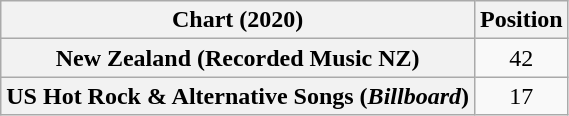<table class="wikitable sortable plainrowheaders" style="text-align:center">
<tr>
<th scope="col">Chart (2020)</th>
<th scope="col">Position</th>
</tr>
<tr>
<th scope="row">New Zealand (Recorded Music NZ)</th>
<td>42</td>
</tr>
<tr>
<th scope="row">US Hot Rock & Alternative Songs (<em>Billboard</em>)</th>
<td>17</td>
</tr>
</table>
